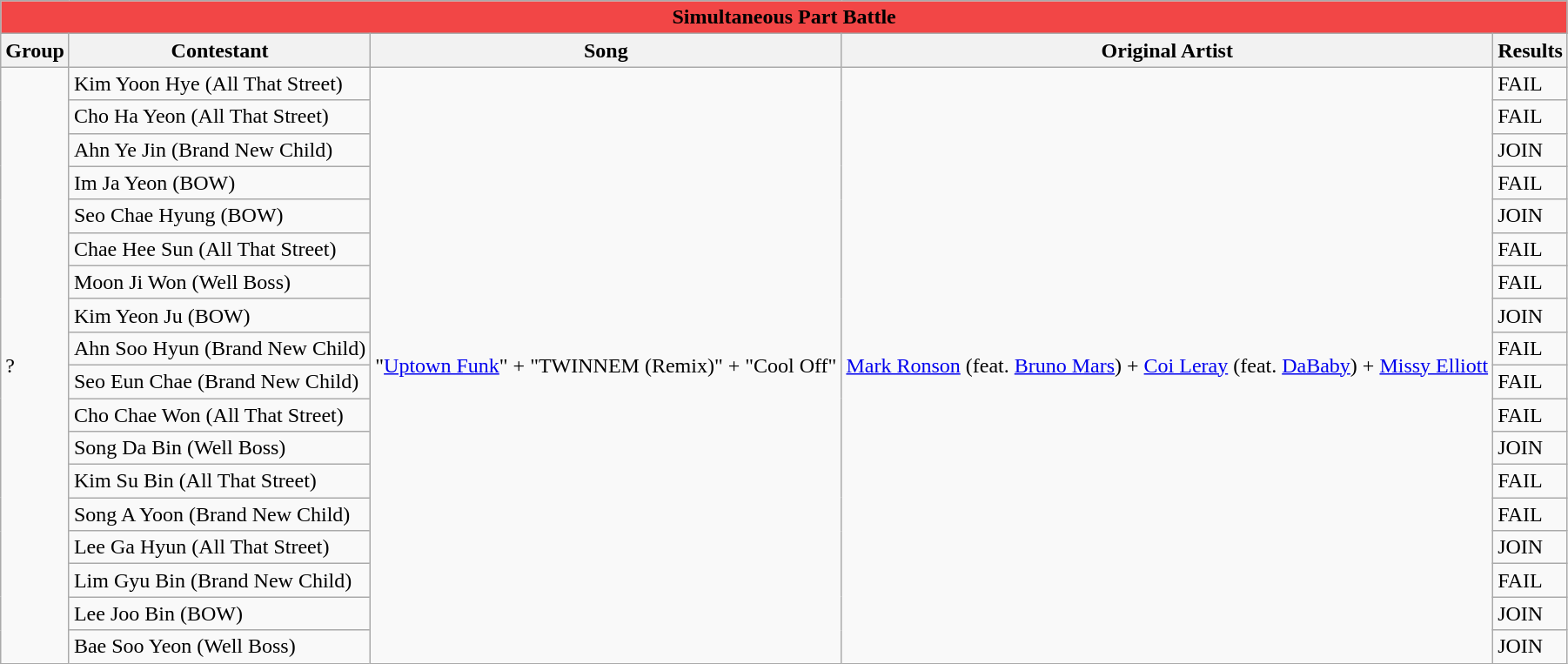<table class="wikitable mw-collapsible mw-collapsed"  style="text-align:center font-size:90%">
<tr>
<th style="background:#F24646"; colspan="5">Simultaneous Part Battle</th>
</tr>
<tr style="background:#f2f2f2">
<th scope="col">Group</th>
<th scope="col">Contestant</th>
<th scope="col">Song</th>
<th scope="col">Original Artist</th>
<th scope="col">Results</th>
</tr>
<tr>
<td rowspan="18">?</td>
<td>Kim Yoon Hye (All That Street)</td>
<td rowspan="18">"<a href='#'>Uptown Funk</a>" + "TWINNEM (Remix)" + "Cool Off"</td>
<td rowspan="18"><a href='#'>Mark Ronson</a> (feat. <a href='#'>Bruno Mars</a>) + <a href='#'>Coi Leray</a> (feat. <a href='#'>DaBaby</a>) + <a href='#'>Missy Elliott</a></td>
<td>FAIL</td>
</tr>
<tr>
<td>Cho Ha Yeon (All That Street)</td>
<td>FAIL</td>
</tr>
<tr>
<td>Ahn Ye Jin (Brand New Child)</td>
<td>JOIN</td>
</tr>
<tr>
<td>Im Ja Yeon (BOW)</td>
<td>FAIL</td>
</tr>
<tr>
<td>Seo Chae Hyung (BOW)</td>
<td>JOIN</td>
</tr>
<tr>
<td>Chae Hee Sun (All That Street)</td>
<td>FAIL</td>
</tr>
<tr>
<td>Moon Ji Won (Well Boss)</td>
<td>FAIL</td>
</tr>
<tr>
<td>Kim Yeon Ju (BOW)</td>
<td>JOIN</td>
</tr>
<tr>
<td>Ahn Soo Hyun (Brand New Child)</td>
<td>FAIL</td>
</tr>
<tr>
<td>Seo Eun Chae (Brand New Child)</td>
<td>FAIL</td>
</tr>
<tr>
<td>Cho Chae Won (All That Street)</td>
<td>FAIL</td>
</tr>
<tr>
<td>Song Da Bin (Well Boss)</td>
<td>JOIN</td>
</tr>
<tr>
<td>Kim Su Bin (All That Street)</td>
<td>FAIL</td>
</tr>
<tr>
<td>Song A Yoon (Brand New Child)</td>
<td>FAIL</td>
</tr>
<tr>
<td>Lee Ga Hyun (All That Street)</td>
<td>JOIN</td>
</tr>
<tr>
<td>Lim Gyu Bin (Brand New Child)</td>
<td>FAIL</td>
</tr>
<tr>
<td>Lee Joo Bin (BOW)</td>
<td>JOIN</td>
</tr>
<tr>
<td>Bae Soo Yeon (Well Boss)</td>
<td>JOIN</td>
</tr>
</table>
